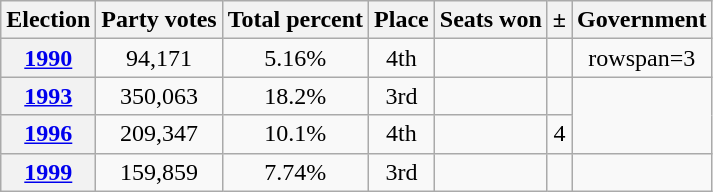<table class="wikitable" style="text-align:center;">
<tr>
<th>Election</th>
<th>Party votes</th>
<th>Total percent</th>
<th>Place</th>
<th>Seats won</th>
<th>±</th>
<th>Government</th>
</tr>
<tr>
<th><a href='#'>1990</a></th>
<td>94,171</td>
<td>5.16%</td>
<td>4th</td>
<td></td>
<td></td>
<td>rowspan=3 </td>
</tr>
<tr>
<th><a href='#'>1993</a></th>
<td>350,063</td>
<td>18.2%</td>
<td>3rd</td>
<td></td>
<td></td>
</tr>
<tr>
<th><a href='#'>1996</a></th>
<td>209,347</td>
<td>10.1%</td>
<td>4th</td>
<td></td>
<td> 4</td>
</tr>
<tr>
<th><a href='#'>1999</a></th>
<td>159,859</td>
<td>7.74%</td>
<td>3rd</td>
<td></td>
<td></td>
<td></td>
</tr>
</table>
